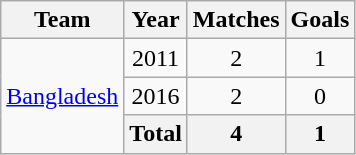<table class="wikitable" style="text-align: center">
<tr>
<th>Team</th>
<th>Year</th>
<th>Matches</th>
<th>Goals</th>
</tr>
<tr>
<td rowspan=3><a href='#'>Bangladesh</a></td>
<td>2011</td>
<td>2</td>
<td>1</td>
</tr>
<tr>
<td>2016</td>
<td>2</td>
<td>0</td>
</tr>
<tr>
<th colspan=1>Total</th>
<th>4</th>
<th>1</th>
</tr>
</table>
